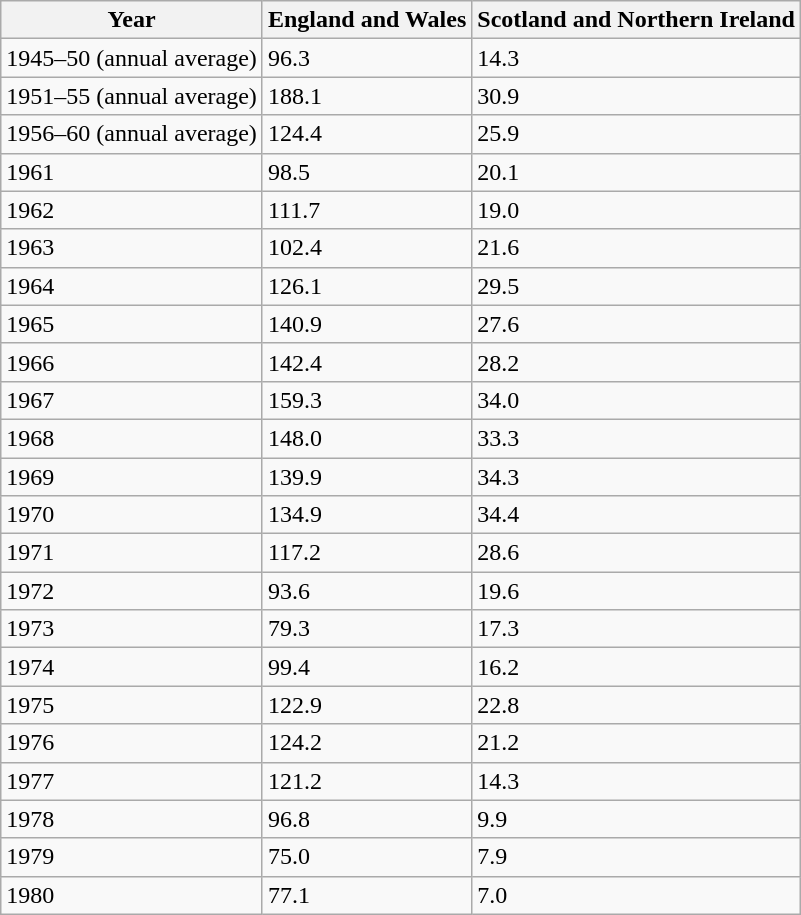<table class="wikitable collapsible autocollapse sortable">
<tr>
<th>Year</th>
<th>England and Wales</th>
<th>Scotland and Northern Ireland</th>
</tr>
<tr>
<td>1945–50 (annual average)</td>
<td>96.3</td>
<td>14.3</td>
</tr>
<tr>
<td>1951–55 (annual average)</td>
<td>188.1</td>
<td>30.9</td>
</tr>
<tr>
<td>1956–60 (annual average)</td>
<td>124.4</td>
<td>25.9</td>
</tr>
<tr>
<td>1961</td>
<td>98.5</td>
<td>20.1</td>
</tr>
<tr>
<td>1962</td>
<td>111.7</td>
<td>19.0</td>
</tr>
<tr>
<td>1963</td>
<td>102.4</td>
<td>21.6</td>
</tr>
<tr>
<td>1964</td>
<td>126.1</td>
<td>29.5</td>
</tr>
<tr>
<td>1965</td>
<td>140.9</td>
<td>27.6</td>
</tr>
<tr>
<td>1966</td>
<td>142.4</td>
<td>28.2</td>
</tr>
<tr>
<td>1967</td>
<td>159.3</td>
<td>34.0</td>
</tr>
<tr>
<td>1968</td>
<td>148.0</td>
<td>33.3</td>
</tr>
<tr>
<td>1969</td>
<td>139.9</td>
<td>34.3</td>
</tr>
<tr>
<td>1970</td>
<td>134.9</td>
<td>34.4</td>
</tr>
<tr>
<td>1971</td>
<td>117.2</td>
<td>28.6</td>
</tr>
<tr>
<td>1972</td>
<td>93.6</td>
<td>19.6</td>
</tr>
<tr>
<td>1973</td>
<td>79.3</td>
<td>17.3</td>
</tr>
<tr>
<td>1974</td>
<td>99.4</td>
<td>16.2</td>
</tr>
<tr>
<td>1975</td>
<td>122.9</td>
<td>22.8</td>
</tr>
<tr>
<td>1976</td>
<td>124.2</td>
<td>21.2</td>
</tr>
<tr>
<td>1977</td>
<td>121.2</td>
<td>14.3</td>
</tr>
<tr>
<td>1978</td>
<td>96.8</td>
<td>9.9</td>
</tr>
<tr>
<td>1979</td>
<td>75.0</td>
<td>7.9</td>
</tr>
<tr>
<td>1980</td>
<td>77.1</td>
<td>7.0</td>
</tr>
</table>
